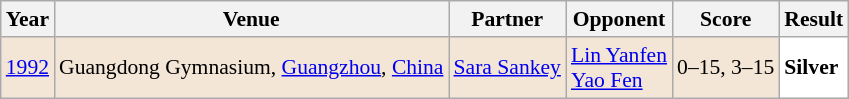<table class="sortable wikitable" style="font-size: 90%;">
<tr>
<th>Year</th>
<th>Venue</th>
<th>Partner</th>
<th>Opponent</th>
<th>Score</th>
<th>Result</th>
</tr>
<tr style="background:#F3E6D7">
<td align="center"><a href='#'>1992</a></td>
<td align="left">Guangdong Gymnasium, <a href='#'>Guangzhou</a>, <a href='#'>China</a></td>
<td align="left"> <a href='#'>Sara Sankey</a></td>
<td align="left"> <a href='#'>Lin Yanfen</a> <br>  <a href='#'>Yao Fen</a></td>
<td align="left">0–15, 3–15</td>
<td style="text-align:left; background:white"> <strong>Silver</strong></td>
</tr>
</table>
